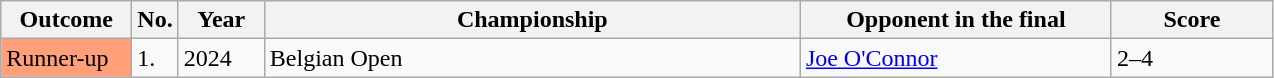<table class="sortable wikitable">
<tr>
<th width="80">Outcome</th>
<th width="20">No.</th>
<th width="50">Year</th>
<th width="350">Championship</th>
<th width="200">Opponent in the final</th>
<th width="100">Score</th>
</tr>
<tr>
<td style="background:#ffa07a;">Runner-up</td>
<td>1.</td>
<td>2024</td>
<td>Belgian Open</td>
<td> <a href='#'>Joe O'Connor</a></td>
<td>2–4</td>
</tr>
</table>
